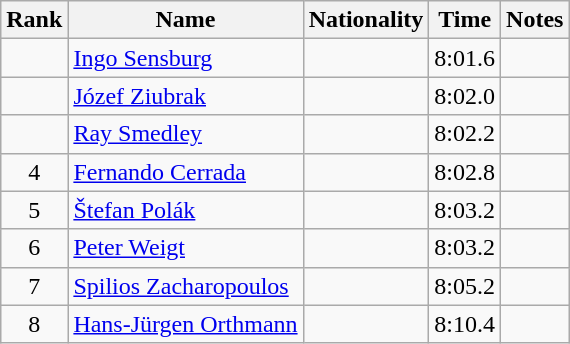<table class="wikitable sortable" style="text-align:center">
<tr>
<th>Rank</th>
<th>Name</th>
<th>Nationality</th>
<th>Time</th>
<th>Notes</th>
</tr>
<tr>
<td></td>
<td align="left"><a href='#'>Ingo Sensburg</a></td>
<td align=left></td>
<td>8:01.6</td>
<td></td>
</tr>
<tr>
<td></td>
<td align="left"><a href='#'>Józef Ziubrak</a></td>
<td align=left></td>
<td>8:02.0</td>
<td></td>
</tr>
<tr>
<td></td>
<td align="left"><a href='#'>Ray Smedley</a></td>
<td align=left></td>
<td>8:02.2</td>
<td></td>
</tr>
<tr>
<td>4</td>
<td align="left"><a href='#'>Fernando Cerrada</a></td>
<td align=left></td>
<td>8:02.8</td>
<td></td>
</tr>
<tr>
<td>5</td>
<td align="left"><a href='#'>Štefan Polák</a></td>
<td align=left></td>
<td>8:03.2</td>
<td></td>
</tr>
<tr>
<td>6</td>
<td align="left"><a href='#'>Peter Weigt</a></td>
<td align=left></td>
<td>8:03.2</td>
<td></td>
</tr>
<tr>
<td>7</td>
<td align="left"><a href='#'>Spilios Zacharopoulos</a></td>
<td align=left></td>
<td>8:05.2</td>
<td></td>
</tr>
<tr>
<td>8</td>
<td align="left"><a href='#'>Hans-Jürgen Orthmann</a></td>
<td align=left></td>
<td>8:10.4</td>
<td></td>
</tr>
</table>
